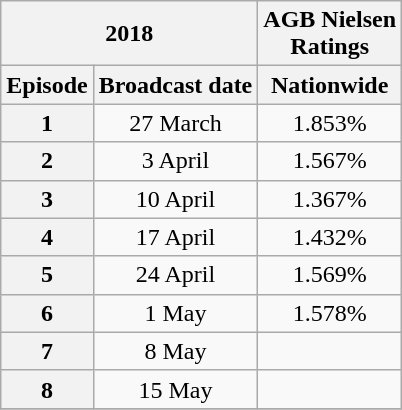<table class=wikitable  style=text-align:center>
<tr>
<th colspan=2>2018</th>
<th>AGB Nielsen<br>Ratings<br></th>
</tr>
<tr>
<th>Episode</th>
<th>Broadcast date</th>
<th>Nationwide</th>
</tr>
<tr>
<th>1</th>
<td>27 March</td>
<td>1.853%</td>
</tr>
<tr>
<th>2</th>
<td>3 April</td>
<td>1.567%</td>
</tr>
<tr>
<th>3</th>
<td>10 April</td>
<td>1.367%</td>
</tr>
<tr>
<th>4</th>
<td>17 April</td>
<td>1.432%</td>
</tr>
<tr>
<th>5</th>
<td>24 April</td>
<td>1.569%</td>
</tr>
<tr>
<th>6</th>
<td>1 May</td>
<td>1.578%</td>
</tr>
<tr>
<th>7</th>
<td>8 May</td>
<td></td>
</tr>
<tr>
<th>8</th>
<td>15 May</td>
<td></td>
</tr>
<tr>
</tr>
</table>
